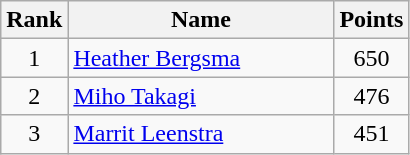<table class="wikitable" border="1">
<tr>
<th width=30>Rank</th>
<th width=170>Name</th>
<th width=25>Points</th>
</tr>
<tr align="center">
<td>1</td>
<td align="left"> <a href='#'>Heather Bergsma</a></td>
<td>650</td>
</tr>
<tr align="center">
<td>2</td>
<td align="left"> <a href='#'>Miho Takagi</a></td>
<td>476</td>
</tr>
<tr align="center">
<td>3</td>
<td align="left"> <a href='#'>Marrit Leenstra</a></td>
<td>451</td>
</tr>
</table>
